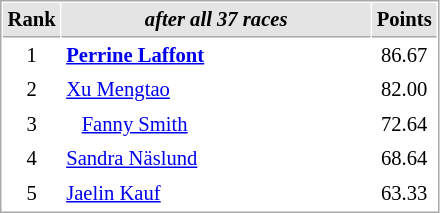<table cellspacing="1" cellpadding="3" style="border:1px solid #aaa; font-size:86%;">
<tr style="background:#e4e4e4;">
<th style="border-bottom:1px solid #aaa; width:10px;">Rank</th>
<th style="border-bottom:1px solid #aaa; width:200px;"><em>after all 37 races</em></th>
<th style="border-bottom:1px solid #aaa; width:20px;">Points</th>
</tr>
<tr>
<td align=center>1</td>
<td><strong> <a href='#'>Perrine Laffont</a></strong></td>
<td align=center>86.67</td>
</tr>
<tr>
<td align=center>2</td>
<td> <a href='#'>Xu Mengtao</a></td>
<td align=center>82.00</td>
</tr>
<tr>
<td align=center>3</td>
<td>   <a href='#'>Fanny Smith</a></td>
<td align=center>72.64</td>
</tr>
<tr>
<td align=center>4</td>
<td> <a href='#'>Sandra Näslund</a></td>
<td align=center>68.64</td>
</tr>
<tr>
<td align=center>5</td>
<td> <a href='#'>Jaelin Kauf</a></td>
<td align=center>63.33</td>
</tr>
</table>
